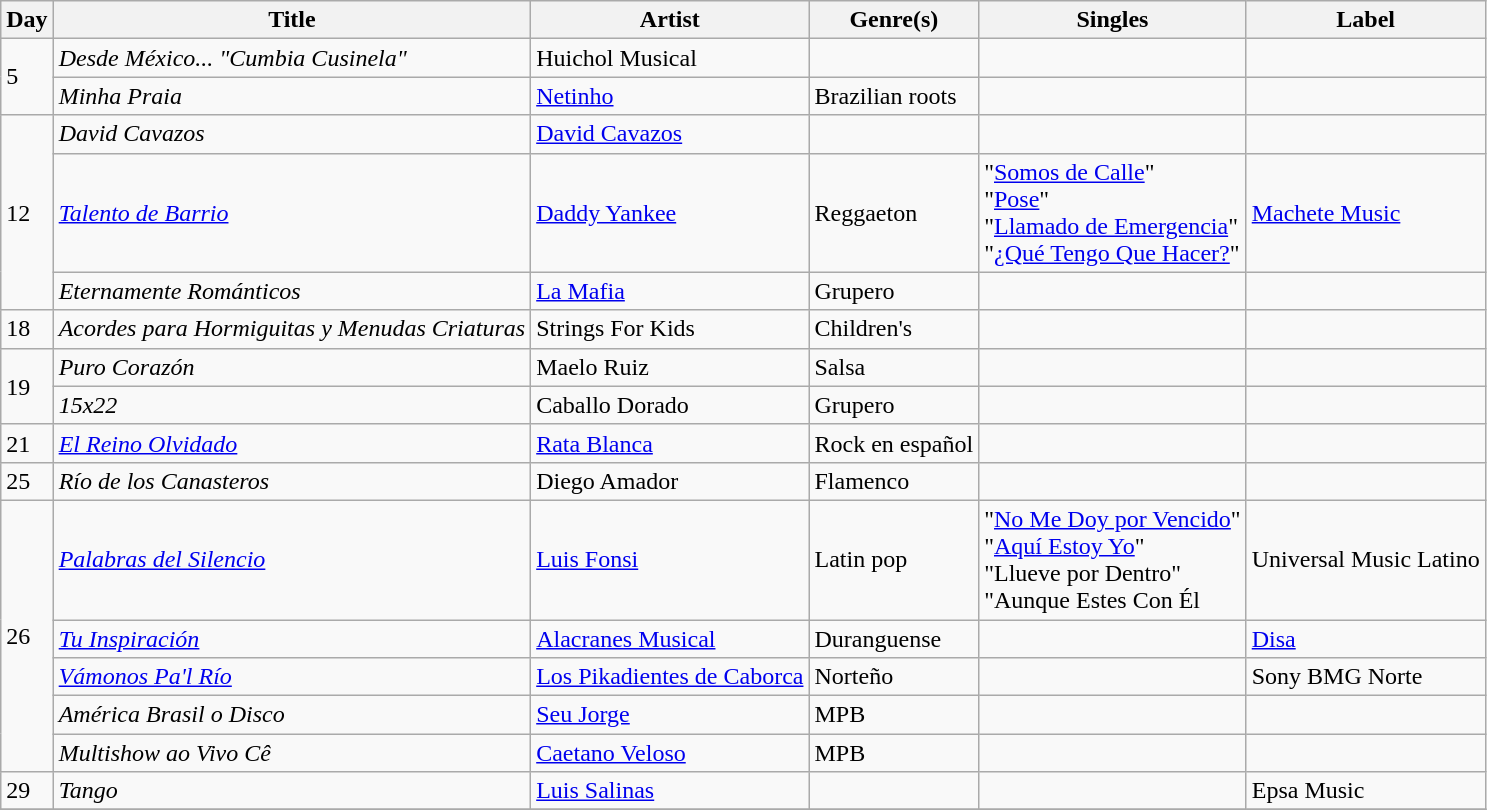<table class="wikitable sortable" style="text-align: left;">
<tr>
<th>Day</th>
<th>Title</th>
<th>Artist</th>
<th>Genre(s)</th>
<th>Singles</th>
<th>Label</th>
</tr>
<tr>
<td rowspan="2">5</td>
<td><em>Desde México... "Cumbia Cusinela"</em></td>
<td>Huichol Musical</td>
<td></td>
<td></td>
<td></td>
</tr>
<tr>
<td><em>Minha Praia</em></td>
<td><a href='#'>Netinho</a></td>
<td>Brazilian roots</td>
<td></td>
<td></td>
</tr>
<tr>
<td rowspan="3">12</td>
<td><em>David Cavazos</em></td>
<td><a href='#'>David Cavazos</a></td>
<td></td>
<td></td>
<td></td>
</tr>
<tr>
<td><em><a href='#'>Talento de Barrio</a></em></td>
<td><a href='#'>Daddy Yankee</a></td>
<td>Reggaeton</td>
<td>"<a href='#'>Somos de Calle</a>"<br>"<a href='#'>Pose</a>"<br>"<a href='#'>Llamado de Emergencia</a>"<br>"<a href='#'>¿Qué Tengo Que Hacer?</a>"</td>
<td><a href='#'>Machete Music</a></td>
</tr>
<tr>
<td><em> Eternamente Románticos</em></td>
<td><a href='#'>La Mafia</a></td>
<td>Grupero</td>
<td></td>
<td></td>
</tr>
<tr>
<td>18</td>
<td><em>Acordes para Hormiguitas y Menudas Criaturas</em></td>
<td>Strings For Kids</td>
<td>Children's</td>
<td></td>
<td></td>
</tr>
<tr>
<td rowspan="2">19</td>
<td><em>Puro Corazón</em></td>
<td>Maelo Ruiz</td>
<td>Salsa</td>
<td></td>
<td></td>
</tr>
<tr>
<td><em>15x22</em></td>
<td>Caballo Dorado</td>
<td>Grupero</td>
<td></td>
<td></td>
</tr>
<tr>
<td>21</td>
<td><em><a href='#'>El Reino Olvidado</a></em></td>
<td><a href='#'>Rata Blanca</a></td>
<td>Rock en español</td>
<td></td>
<td></td>
</tr>
<tr>
<td>25</td>
<td><em>Río de los Canasteros</em></td>
<td>Diego Amador</td>
<td>Flamenco</td>
<td></td>
<td></td>
</tr>
<tr>
<td rowspan="5">26</td>
<td><em><a href='#'>Palabras del Silencio</a></em></td>
<td><a href='#'>Luis Fonsi</a></td>
<td>Latin pop</td>
<td>"<a href='#'>No Me Doy por Vencido</a>"<br>"<a href='#'>Aquí Estoy Yo</a>"<br>"Llueve por Dentro"<br>"Aunque Estes Con Él</td>
<td>Universal Music Latino</td>
</tr>
<tr>
<td><em><a href='#'>Tu Inspiración</a></em></td>
<td><a href='#'>Alacranes Musical</a></td>
<td>Duranguense</td>
<td></td>
<td><a href='#'>Disa</a></td>
</tr>
<tr>
<td><em><a href='#'>Vámonos Pa'l Río</a></em></td>
<td><a href='#'>Los Pikadientes de Caborca</a></td>
<td>Norteño</td>
<td></td>
<td>Sony BMG Norte</td>
</tr>
<tr>
<td><em>América Brasil o Disco</em></td>
<td><a href='#'>Seu Jorge</a></td>
<td>MPB</td>
<td></td>
<td></td>
</tr>
<tr>
<td><em>Multishow ao Vivo Cê</em></td>
<td><a href='#'>Caetano Veloso</a></td>
<td>MPB</td>
<td></td>
<td></td>
</tr>
<tr>
<td>29</td>
<td><em>Tango</em></td>
<td><a href='#'>Luis Salinas</a></td>
<td></td>
<td></td>
<td>Epsa Music</td>
</tr>
<tr>
</tr>
</table>
